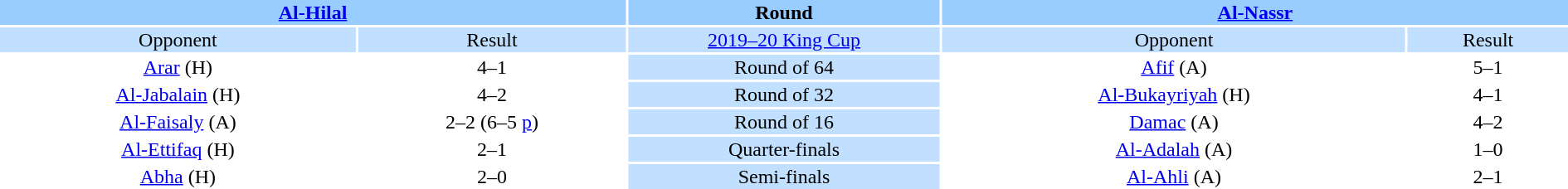<table width="100%" style="text-align:center">
<tr valign=top bgcolor=#99ccff>
<th colspan=2 style="width:40%"><a href='#'>Al-Hilal</a></th>
<th><strong>Round</strong></th>
<th colspan=2 style="width:40%"><a href='#'>Al-Nassr</a></th>
</tr>
<tr valign=top bgcolor=#c1e0ff>
<td>Opponent</td>
<td>Result</td>
<td bgcolor=#c1e0ff><a href='#'>2019–20 King Cup</a></td>
<td>Opponent</td>
<td>Result</td>
</tr>
<tr>
<td><a href='#'>Arar</a> (H)</td>
<td>4–1</td>
<td bgcolor=#c1e0ff>Round of 64</td>
<td><a href='#'>Afif</a> (A)</td>
<td>5–1</td>
</tr>
<tr>
<td><a href='#'>Al-Jabalain</a> (H)</td>
<td>4–2</td>
<td bgcolor=#c1e0ff>Round of 32</td>
<td><a href='#'>Al-Bukayriyah</a> (H)</td>
<td>4–1</td>
</tr>
<tr>
<td><a href='#'>Al-Faisaly</a> (A)</td>
<td>2–2 (6–5 <a href='#'>p</a>)</td>
<td bgcolor=#c1e0ff>Round of 16</td>
<td><a href='#'>Damac</a> (A)</td>
<td>4–2</td>
</tr>
<tr>
<td><a href='#'>Al-Ettifaq</a> (H)</td>
<td>2–1</td>
<td bgcolor=#c1e0ff>Quarter-finals</td>
<td><a href='#'>Al-Adalah</a> (A)</td>
<td>1–0</td>
</tr>
<tr>
<td><a href='#'>Abha</a> (H)</td>
<td>2–0</td>
<td bgcolor=#c1e0ff>Semi-finals</td>
<td><a href='#'>Al-Ahli</a> (A)</td>
<td>2–1</td>
</tr>
</table>
